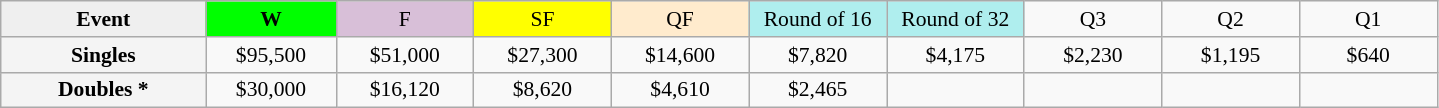<table class=wikitable style=font-size:90%;text-align:center>
<tr>
<td style="width:130px; background:#efefef;"><strong>Event</strong></td>
<td style="width:80px; background:lime;"><strong>W</strong></td>
<td style="width:85px; background:thistle;">F</td>
<td style="width:85px; background:#ff0;">SF</td>
<td style="width:85px; background:#ffebcd;">QF</td>
<td style="width:85px; background:#afeeee;">Round of 16</td>
<td style="width:85px; background:#afeeee;">Round of 32</td>
<td width=85>Q3</td>
<td width=85>Q2</td>
<td width=85>Q1</td>
</tr>
<tr>
<td style="background:#f4f4f4;"><strong>Singles</strong></td>
<td>$95,500</td>
<td>$51,000</td>
<td>$27,300</td>
<td>$14,600</td>
<td>$7,820</td>
<td>$4,175</td>
<td>$2,230</td>
<td>$1,195</td>
<td>$640</td>
</tr>
<tr>
<td style="background:#f4f4f4;"><strong>Doubles *</strong></td>
<td>$30,000</td>
<td>$16,120</td>
<td>$8,620</td>
<td>$4,610</td>
<td>$2,465</td>
<td></td>
<td></td>
<td></td>
<td></td>
</tr>
</table>
